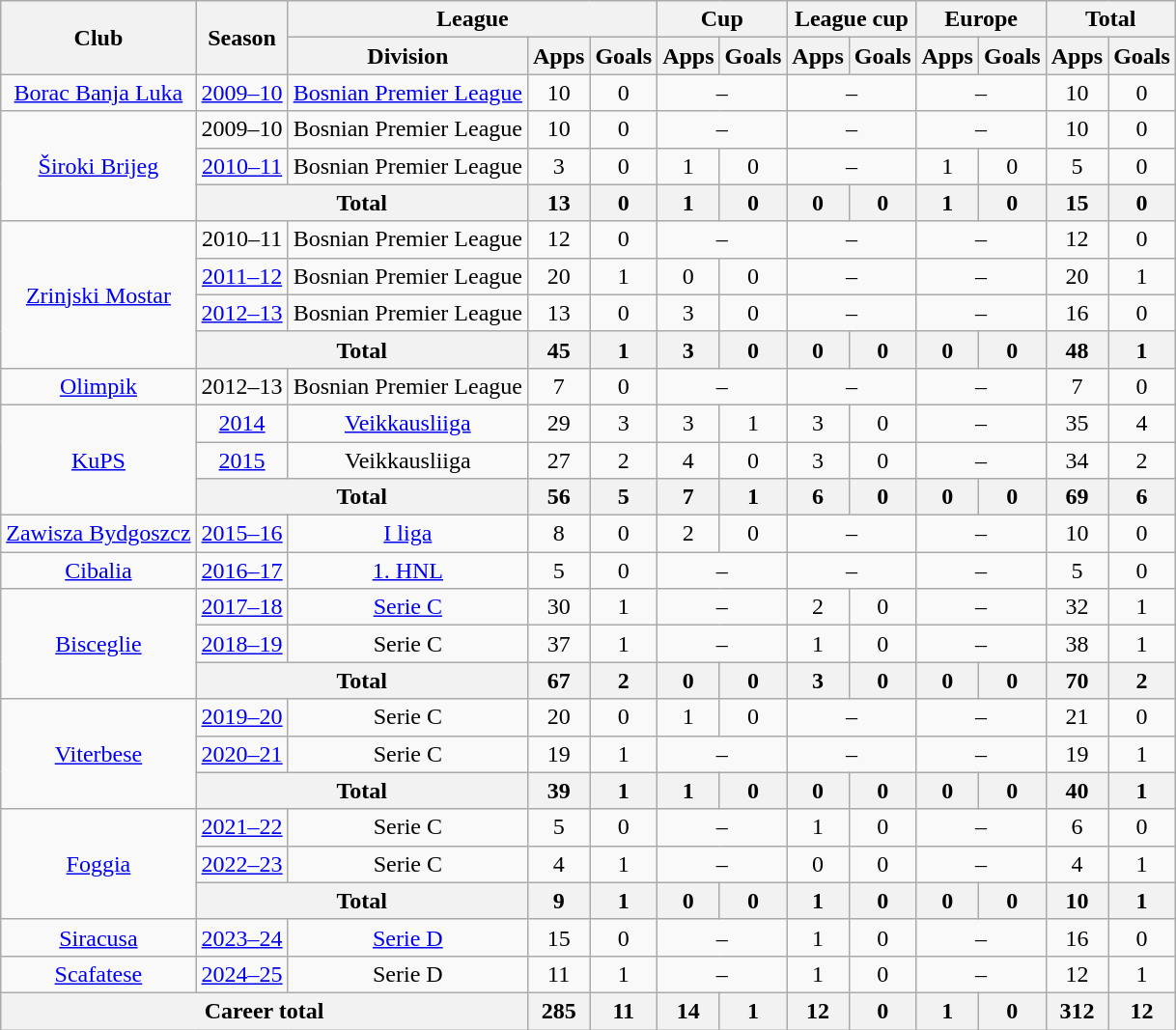<table class="wikitable" style="text-align:center">
<tr>
<th rowspan="2">Club</th>
<th rowspan="2">Season</th>
<th colspan="3">League</th>
<th colspan="2">Cup</th>
<th colspan="2">League cup</th>
<th colspan="2">Europe</th>
<th colspan="2">Total</th>
</tr>
<tr>
<th>Division</th>
<th>Apps</th>
<th>Goals</th>
<th>Apps</th>
<th>Goals</th>
<th>Apps</th>
<th>Goals</th>
<th>Apps</th>
<th>Goals</th>
<th>Apps</th>
<th>Goals</th>
</tr>
<tr>
<td><a href='#'>Borac Banja Luka</a></td>
<td><a href='#'>2009–10</a></td>
<td><a href='#'>Bosnian Premier League</a></td>
<td>10</td>
<td>0</td>
<td colspan=2>–</td>
<td colspan=2>–</td>
<td colspan=2>–</td>
<td>10</td>
<td>0</td>
</tr>
<tr>
<td rowspan=3><a href='#'>Široki Brijeg</a></td>
<td>2009–10</td>
<td>Bosnian Premier League</td>
<td>10</td>
<td>0</td>
<td colspan=2>–</td>
<td colspan=2>–</td>
<td colspan=2>–</td>
<td>10</td>
<td>0</td>
</tr>
<tr>
<td><a href='#'>2010–11</a></td>
<td>Bosnian Premier League</td>
<td>3</td>
<td>0</td>
<td>1</td>
<td>0</td>
<td colspan=2>–</td>
<td>1</td>
<td>0</td>
<td>5</td>
<td>0</td>
</tr>
<tr>
<th colspan=2>Total</th>
<th>13</th>
<th>0</th>
<th>1</th>
<th>0</th>
<th>0</th>
<th>0</th>
<th>1</th>
<th>0</th>
<th>15</th>
<th>0</th>
</tr>
<tr>
<td rowspan=4><a href='#'>Zrinjski Mostar</a></td>
<td>2010–11</td>
<td>Bosnian Premier League</td>
<td>12</td>
<td>0</td>
<td colspan=2>–</td>
<td colspan=2>–</td>
<td colspan=2>–</td>
<td>12</td>
<td>0</td>
</tr>
<tr>
<td><a href='#'>2011–12</a></td>
<td>Bosnian Premier League</td>
<td>20</td>
<td>1</td>
<td>0</td>
<td>0</td>
<td colspan=2>–</td>
<td colspan=2>–</td>
<td>20</td>
<td>1</td>
</tr>
<tr>
<td><a href='#'>2012–13</a></td>
<td>Bosnian Premier League</td>
<td>13</td>
<td>0</td>
<td>3</td>
<td>0</td>
<td colspan=2>–</td>
<td colspan=2>–</td>
<td>16</td>
<td>0</td>
</tr>
<tr>
<th colspan=2>Total</th>
<th>45</th>
<th>1</th>
<th>3</th>
<th>0</th>
<th>0</th>
<th>0</th>
<th>0</th>
<th>0</th>
<th>48</th>
<th>1</th>
</tr>
<tr>
<td><a href='#'>Olimpik</a></td>
<td>2012–13</td>
<td>Bosnian Premier League</td>
<td>7</td>
<td>0</td>
<td colspan=2>–</td>
<td colspan=2>–</td>
<td colspan=2>–</td>
<td>7</td>
<td>0</td>
</tr>
<tr>
<td rowspan=3><a href='#'>KuPS</a></td>
<td><a href='#'>2014</a></td>
<td><a href='#'>Veikkausliiga</a></td>
<td>29</td>
<td>3</td>
<td>3</td>
<td>1</td>
<td>3</td>
<td>0</td>
<td colspan=2>–</td>
<td>35</td>
<td>4</td>
</tr>
<tr>
<td><a href='#'>2015</a></td>
<td>Veikkausliiga</td>
<td>27</td>
<td>2</td>
<td>4</td>
<td>0</td>
<td>3</td>
<td>0</td>
<td colspan=2>–</td>
<td>34</td>
<td>2</td>
</tr>
<tr>
<th colspan=2>Total</th>
<th>56</th>
<th>5</th>
<th>7</th>
<th>1</th>
<th>6</th>
<th>0</th>
<th>0</th>
<th>0</th>
<th>69</th>
<th>6</th>
</tr>
<tr>
<td><a href='#'>Zawisza Bydgoszcz</a></td>
<td><a href='#'>2015–16</a></td>
<td><a href='#'>I liga</a></td>
<td>8</td>
<td>0</td>
<td>2</td>
<td>0</td>
<td colspan=2>–</td>
<td colspan=2>–</td>
<td>10</td>
<td>0</td>
</tr>
<tr>
<td><a href='#'>Cibalia</a></td>
<td><a href='#'>2016–17</a></td>
<td><a href='#'>1. HNL</a></td>
<td>5</td>
<td>0</td>
<td colspan=2>–</td>
<td colspan=2>–</td>
<td colspan=2>–</td>
<td>5</td>
<td>0</td>
</tr>
<tr>
<td rowspan=3><a href='#'>Bisceglie</a></td>
<td><a href='#'>2017–18</a></td>
<td><a href='#'>Serie C</a></td>
<td>30</td>
<td>1</td>
<td colspan=2>–</td>
<td>2</td>
<td>0</td>
<td colspan=2>–</td>
<td>32</td>
<td>1</td>
</tr>
<tr>
<td><a href='#'>2018–19</a></td>
<td>Serie C</td>
<td>37</td>
<td>1</td>
<td colspan=2>–</td>
<td>1</td>
<td>0</td>
<td colspan=2>–</td>
<td>38</td>
<td>1</td>
</tr>
<tr>
<th colspan=2>Total</th>
<th>67</th>
<th>2</th>
<th>0</th>
<th>0</th>
<th>3</th>
<th>0</th>
<th>0</th>
<th>0</th>
<th>70</th>
<th>2</th>
</tr>
<tr>
<td rowspan=3><a href='#'>Viterbese</a></td>
<td><a href='#'>2019–20</a></td>
<td>Serie C</td>
<td>20</td>
<td>0</td>
<td>1</td>
<td>0</td>
<td colspan=2>–</td>
<td colspan=2>–</td>
<td>21</td>
<td>0</td>
</tr>
<tr>
<td><a href='#'>2020–21</a></td>
<td>Serie C</td>
<td>19</td>
<td>1</td>
<td colspan=2>–</td>
<td colspan=2>–</td>
<td colspan=2>–</td>
<td>19</td>
<td>1</td>
</tr>
<tr>
<th colspan=2>Total</th>
<th>39</th>
<th>1</th>
<th>1</th>
<th>0</th>
<th>0</th>
<th>0</th>
<th>0</th>
<th>0</th>
<th>40</th>
<th>1</th>
</tr>
<tr>
<td rowspan=3><a href='#'>Foggia</a></td>
<td><a href='#'>2021–22</a></td>
<td>Serie C</td>
<td>5</td>
<td>0</td>
<td colspan=2>–</td>
<td>1</td>
<td>0</td>
<td colspan=2>–</td>
<td>6</td>
<td>0</td>
</tr>
<tr>
<td><a href='#'>2022–23</a></td>
<td>Serie C</td>
<td>4</td>
<td>1</td>
<td colspan=2>–</td>
<td>0</td>
<td>0</td>
<td colspan=2>–</td>
<td>4</td>
<td>1</td>
</tr>
<tr>
<th colspan=2>Total</th>
<th>9</th>
<th>1</th>
<th>0</th>
<th>0</th>
<th>1</th>
<th>0</th>
<th>0</th>
<th>0</th>
<th>10</th>
<th>1</th>
</tr>
<tr>
<td><a href='#'>Siracusa</a></td>
<td><a href='#'>2023–24</a></td>
<td><a href='#'>Serie D</a></td>
<td>15</td>
<td>0</td>
<td colspan=2>–</td>
<td>1</td>
<td>0</td>
<td colspan=2>–</td>
<td>16</td>
<td>0</td>
</tr>
<tr>
<td><a href='#'>Scafatese</a></td>
<td><a href='#'>2024–25</a></td>
<td>Serie D</td>
<td>11</td>
<td>1</td>
<td colspan=2>–</td>
<td>1</td>
<td>0</td>
<td colspan=2>–</td>
<td>12</td>
<td>1</td>
</tr>
<tr>
<th colspan="3">Career total</th>
<th>285</th>
<th>11</th>
<th>14</th>
<th>1</th>
<th>12</th>
<th>0</th>
<th>1</th>
<th>0</th>
<th>312</th>
<th>12</th>
</tr>
</table>
